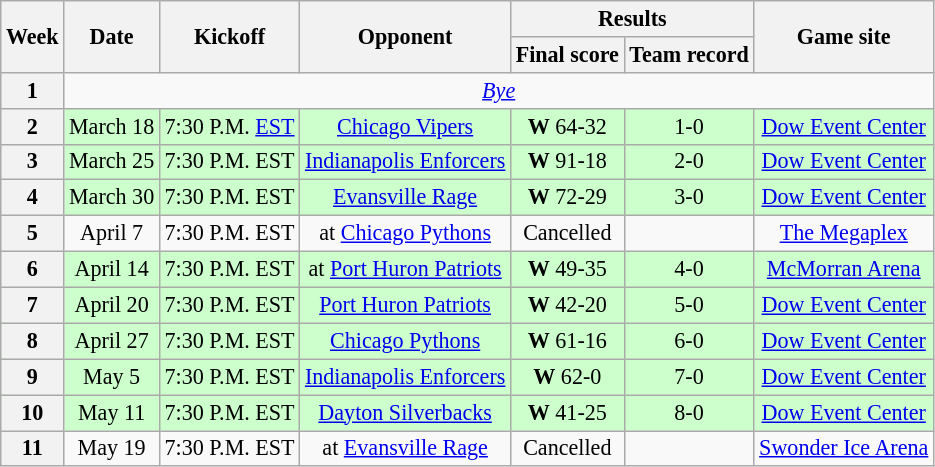<table class="wikitable" align="center" style="font-size: 92%">
<tr>
<th rowspan="2">Week</th>
<th rowspan="2">Date</th>
<th rowspan="2">Kickoff</th>
<th rowspan="2">Opponent</th>
<th colspan="2">Results</th>
<th rowspan="2">Game site</th>
</tr>
<tr>
<th>Final score</th>
<th>Team record</th>
</tr>
<tr>
<th>1</th>
<td colspan="8" style="text-align:center;"><em><a href='#'>Bye</a></em></td>
</tr>
<tr style="background:#cfc">
<th>2</th>
<td style="text-align:center;">March 18</td>
<td style="text-align:center;">7:30 P.M. <a href='#'>EST</a></td>
<td style="text-align:center;"><a href='#'>Chicago Vipers</a></td>
<td style="text-align:center;"><strong>W</strong> 64-32</td>
<td style="text-align:center;">1-0</td>
<td style="text-align:center;"><a href='#'>Dow Event Center</a></td>
</tr>
<tr style="background:#cfc">
<th>3</th>
<td style="text-align:center;">March 25</td>
<td style="text-align:center;">7:30 P.M. EST</td>
<td style="text-align:center;"><a href='#'>Indianapolis Enforcers</a></td>
<td style="text-align:center;"><strong>W</strong> 91-18</td>
<td style="text-align:center;">2-0</td>
<td style="text-align:center;"><a href='#'>Dow Event Center</a></td>
</tr>
<tr style="background:#cfc">
<th>4</th>
<td style="text-align:center;">March 30</td>
<td style="text-align:center;">7:30 P.M. EST</td>
<td style="text-align:center;"><a href='#'>Evansville Rage</a></td>
<td style="text-align:center;"><strong>W</strong> 72-29</td>
<td style="text-align:center;">3-0</td>
<td style="text-align:center;"><a href='#'>Dow Event Center</a></td>
</tr>
<tr style=>
<th>5</th>
<td style="text-align:center;">April 7</td>
<td style="text-align:center;">7:30 P.M. EST</td>
<td style="text-align:center;">at <a href='#'>Chicago Pythons</a></td>
<td style="text-align:center;">Cancelled</td>
<td style="text-align:center;"></td>
<td style="text-align:center;"><a href='#'>The Megaplex</a></td>
</tr>
<tr style="background:#cfc">
<th>6</th>
<td style="text-align:center;">April 14</td>
<td style="text-align:center;">7:30 P.M. EST</td>
<td style="text-align:center;">at <a href='#'>Port Huron Patriots</a></td>
<td style="text-align:center;"><strong>W</strong> 49-35</td>
<td style="text-align:center;">4-0</td>
<td style="text-align:center;"><a href='#'>McMorran Arena</a></td>
</tr>
<tr style="background:#cfc">
<th>7</th>
<td style="text-align:center;">April 20</td>
<td style="text-align:center;">7:30 P.M. EST</td>
<td style="text-align:center;"><a href='#'>Port Huron Patriots</a></td>
<td style="text-align:center;"><strong>W</strong> 42-20</td>
<td style="text-align:center;">5-0</td>
<td style="text-align:center;"><a href='#'>Dow Event Center</a></td>
</tr>
<tr style="background:#cfc">
<th>8</th>
<td style="text-align:center;">April 27</td>
<td style="text-align:center;">7:30 P.M. EST</td>
<td style="text-align:center;"><a href='#'>Chicago Pythons</a></td>
<td style="text-align:center;"><strong>W</strong> 61-16</td>
<td style="text-align:center;">6-0</td>
<td style="text-align:center;"><a href='#'>Dow Event Center</a></td>
</tr>
<tr style="background:#cfc">
<th>9</th>
<td style="text-align:center;">May 5</td>
<td style="text-align:center;">7:30 P.M. EST</td>
<td style="text-align:center;"><a href='#'>Indianapolis Enforcers</a></td>
<td style="text-align:center;"><strong>W</strong> 62-0</td>
<td style="text-align:center;">7-0</td>
<td style="text-align:center;"><a href='#'>Dow Event Center</a></td>
</tr>
<tr style="background:#cfc">
<th>10</th>
<td style="text-align:center;">May 11</td>
<td style="text-align:center;">7:30 P.M. EST</td>
<td style="text-align:center;"><a href='#'>Dayton Silverbacks</a></td>
<td style="text-align:center;"><strong>W</strong> 41-25</td>
<td style="text-align:center;">8-0</td>
<td style="text-align:center;"><a href='#'>Dow Event Center</a></td>
</tr>
<tr style=>
<th>11</th>
<td style="text-align:center;">May 19</td>
<td style="text-align:center;">7:30 P.M. EST</td>
<td style="text-align:center;">at <a href='#'>Evansville Rage</a></td>
<td style="text-align:center;">Cancelled</td>
<td style="text-align:center;"></td>
<td style="text-align:center;"><a href='#'>Swonder Ice Arena</a></td>
</tr>
</table>
